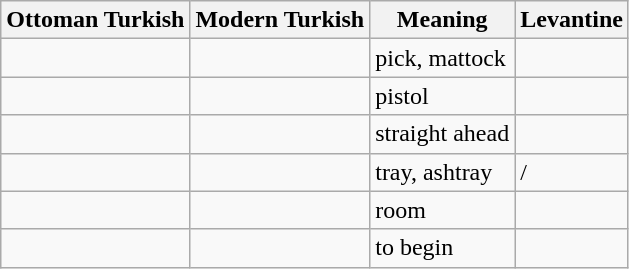<table class="wikitable">
<tr>
<th>Ottoman Turkish</th>
<th>Modern Turkish</th>
<th>Meaning</th>
<th>Levantine</th>
</tr>
<tr>
<td> </td>
<td></td>
<td>pick, mattock</td>
<td> </td>
</tr>
<tr>
<td> </td>
<td></td>
<td>pistol</td>
<td> </td>
</tr>
<tr>
<td> </td>
<td></td>
<td>straight ahead</td>
<td> </td>
</tr>
<tr>
<td> </td>
<td></td>
<td>tray, ashtray</td>
<td>  /  </td>
</tr>
<tr>
<td> </td>
<td></td>
<td>room</td>
<td> </td>
</tr>
<tr>
<td> </td>
<td></td>
<td>to begin</td>
<td> </td>
</tr>
</table>
